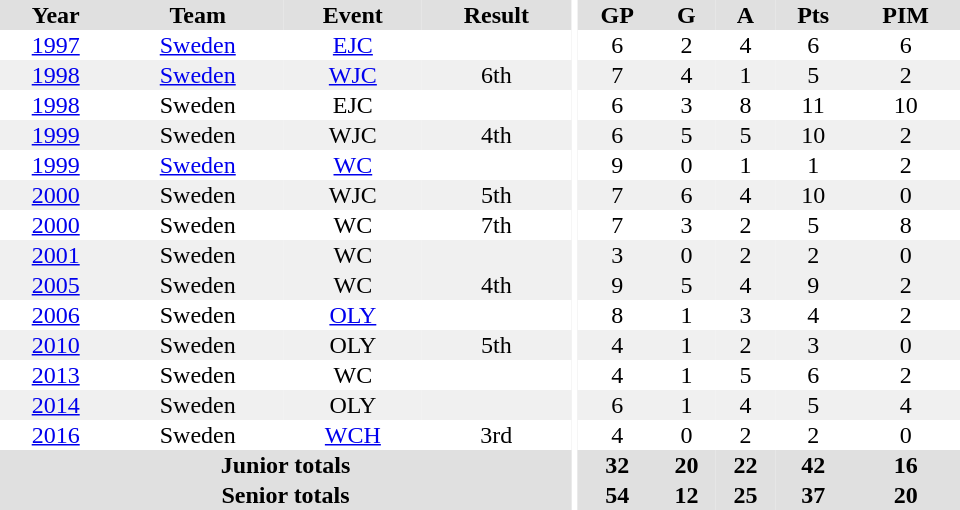<table border="0" cellpadding="1" cellspacing="0" ID="Table3" style="text-align:center; width:40em">
<tr bgcolor="#e0e0e0">
<th>Year</th>
<th>Team</th>
<th>Event</th>
<th>Result</th>
<th rowspan="102" bgcolor="#ffffff"></th>
<th>GP</th>
<th>G</th>
<th>A</th>
<th>Pts</th>
<th>PIM</th>
</tr>
<tr>
<td><a href='#'>1997</a></td>
<td><a href='#'>Sweden</a></td>
<td><a href='#'>EJC</a></td>
<td></td>
<td>6</td>
<td>2</td>
<td>4</td>
<td>6</td>
<td>6</td>
</tr>
<tr bgcolor="#f0f0f0">
<td><a href='#'>1998</a></td>
<td><a href='#'>Sweden</a></td>
<td><a href='#'>WJC</a></td>
<td>6th</td>
<td>7</td>
<td>4</td>
<td>1</td>
<td>5</td>
<td>2</td>
</tr>
<tr>
<td><a href='#'>1998</a></td>
<td>Sweden</td>
<td>EJC</td>
<td></td>
<td>6</td>
<td>3</td>
<td>8</td>
<td>11</td>
<td>10</td>
</tr>
<tr bgcolor="#f0f0f0">
<td><a href='#'>1999</a></td>
<td>Sweden</td>
<td>WJC</td>
<td>4th</td>
<td>6</td>
<td>5</td>
<td>5</td>
<td>10</td>
<td>2</td>
</tr>
<tr>
<td><a href='#'>1999</a></td>
<td><a href='#'>Sweden</a></td>
<td><a href='#'>WC</a></td>
<td></td>
<td>9</td>
<td>0</td>
<td>1</td>
<td>1</td>
<td>2</td>
</tr>
<tr bgcolor="#f0f0f0">
<td><a href='#'>2000</a></td>
<td>Sweden</td>
<td>WJC</td>
<td>5th</td>
<td>7</td>
<td>6</td>
<td>4</td>
<td>10</td>
<td>0</td>
</tr>
<tr>
<td><a href='#'>2000</a></td>
<td>Sweden</td>
<td>WC</td>
<td>7th</td>
<td>7</td>
<td>3</td>
<td>2</td>
<td>5</td>
<td>8</td>
</tr>
<tr bgcolor="#f0f0f0">
<td><a href='#'>2001</a></td>
<td>Sweden</td>
<td>WC</td>
<td></td>
<td>3</td>
<td>0</td>
<td>2</td>
<td>2</td>
<td>0</td>
</tr>
<tr bgcolor="#f0f0f0">
<td><a href='#'>2005</a></td>
<td>Sweden</td>
<td>WC</td>
<td>4th</td>
<td>9</td>
<td>5</td>
<td>4</td>
<td>9</td>
<td>2</td>
</tr>
<tr>
<td><a href='#'>2006</a></td>
<td>Sweden</td>
<td><a href='#'>OLY</a></td>
<td></td>
<td>8</td>
<td>1</td>
<td>3</td>
<td>4</td>
<td>2</td>
</tr>
<tr bgcolor="#f0f0f0">
<td><a href='#'>2010</a></td>
<td>Sweden</td>
<td>OLY</td>
<td>5th</td>
<td>4</td>
<td>1</td>
<td>2</td>
<td>3</td>
<td>0</td>
</tr>
<tr>
<td><a href='#'>2013</a></td>
<td>Sweden</td>
<td>WC</td>
<td></td>
<td>4</td>
<td>1</td>
<td>5</td>
<td>6</td>
<td>2</td>
</tr>
<tr bgcolor="#f0f0f0">
<td><a href='#'>2014</a></td>
<td>Sweden</td>
<td>OLY</td>
<td></td>
<td>6</td>
<td>1</td>
<td>4</td>
<td>5</td>
<td>4</td>
</tr>
<tr>
<td><a href='#'>2016</a></td>
<td>Sweden</td>
<td><a href='#'>WCH</a></td>
<td>3rd</td>
<td>4</td>
<td>0</td>
<td>2</td>
<td>2</td>
<td>0</td>
</tr>
<tr bgcolor="#e0e0e0">
<th colspan="4">Junior totals</th>
<th>32</th>
<th>20</th>
<th>22</th>
<th>42</th>
<th>16</th>
</tr>
<tr bgcolor="#e0e0e0">
<th colspan="4">Senior totals</th>
<th>54</th>
<th>12</th>
<th>25</th>
<th>37</th>
<th>20</th>
</tr>
</table>
